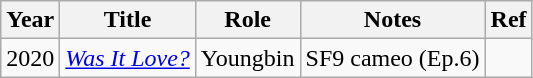<table class="wikitable">
<tr>
<th>Year</th>
<th>Title</th>
<th>Role</th>
<th>Notes</th>
<th>Ref</th>
</tr>
<tr>
<td>2020</td>
<td><em><a href='#'>Was It Love?</a></em></td>
<td>Youngbin</td>
<td>SF9 cameo (Ep.6)</td>
<td></td>
</tr>
</table>
